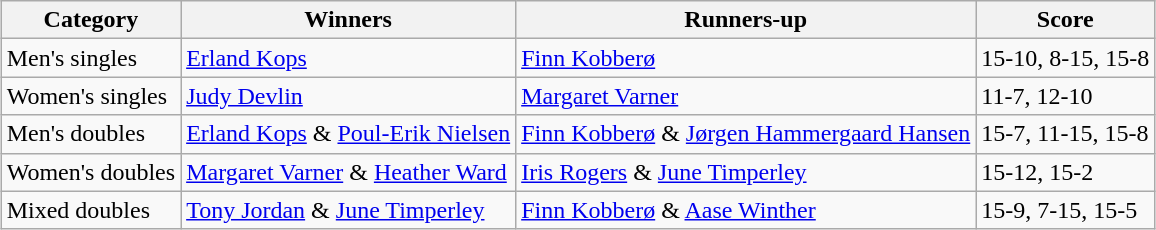<table class=wikitable style="margin:auto;">
<tr>
<th>Category</th>
<th>Winners</th>
<th>Runners-up</th>
<th>Score</th>
</tr>
<tr>
<td>Men's singles</td>
<td> <a href='#'>Erland Kops</a></td>
<td> <a href='#'>Finn Kobberø</a></td>
<td>15-10, 8-15, 15-8</td>
</tr>
<tr>
<td>Women's singles</td>
<td> <a href='#'>Judy Devlin</a></td>
<td> <a href='#'>Margaret Varner</a></td>
<td>11-7, 12-10</td>
</tr>
<tr>
<td>Men's doubles</td>
<td> <a href='#'>Erland Kops</a> & <a href='#'>Poul-Erik Nielsen</a></td>
<td> <a href='#'>Finn Kobberø</a> & <a href='#'>Jørgen Hammergaard Hansen</a></td>
<td>15-7, 11-15, 15-8</td>
</tr>
<tr>
<td>Women's doubles</td>
<td> <a href='#'>Margaret Varner</a> &  <a href='#'>Heather Ward</a></td>
<td> <a href='#'>Iris Rogers</a> & <a href='#'>June Timperley</a></td>
<td>15-12, 15-2</td>
</tr>
<tr>
<td>Mixed doubles</td>
<td> <a href='#'>Tony Jordan</a> & <a href='#'>June Timperley</a></td>
<td> <a href='#'>Finn Kobberø</a> & <a href='#'>Aase Winther</a></td>
<td>15-9, 7-15, 15-5</td>
</tr>
</table>
